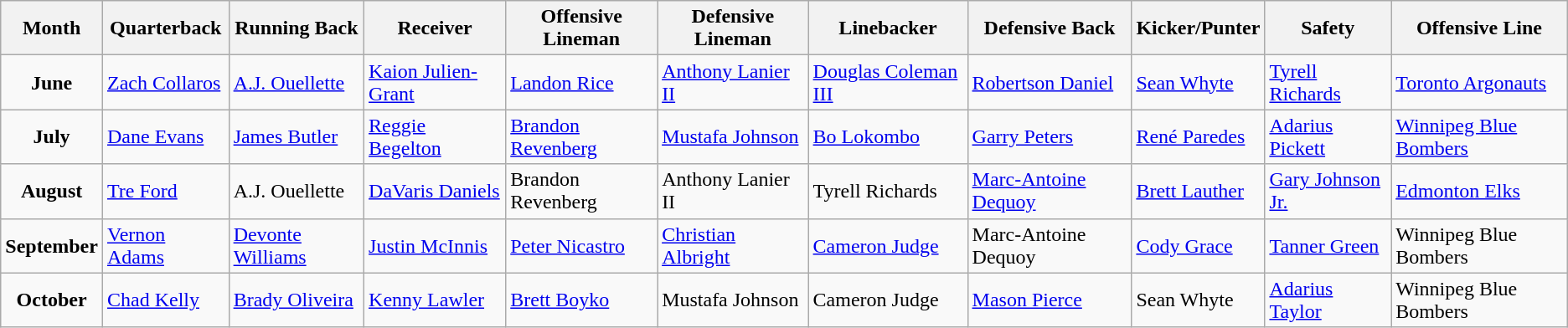<table class="wikitable">
<tr>
<th>Month</th>
<th>Quarterback</th>
<th>Running Back</th>
<th>Receiver</th>
<th>Offensive Lineman</th>
<th>Defensive Lineman</th>
<th>Linebacker</th>
<th>Defensive Back</th>
<th>Kicker/Punter</th>
<th>Safety</th>
<th>Offensive Line</th>
</tr>
<tr>
<td style="text-align: center;"><strong>June</strong><br></td>
<td><a href='#'>Zach Collaros</a></td>
<td><a href='#'>A.J. Ouellette</a></td>
<td><a href='#'>Kaion Julien-Grant</a></td>
<td><a href='#'>Landon Rice</a></td>
<td><a href='#'>Anthony Lanier II</a></td>
<td><a href='#'>Douglas Coleman III</a></td>
<td><a href='#'>Robertson Daniel</a></td>
<td><a href='#'>Sean Whyte</a></td>
<td><a href='#'>Tyrell Richards</a></td>
<td><a href='#'>Toronto Argonauts</a></td>
</tr>
<tr>
<td style="text-align: center;"><strong>July</strong><br></td>
<td><a href='#'>Dane Evans</a></td>
<td><a href='#'>James Butler</a></td>
<td><a href='#'>Reggie Begelton</a></td>
<td><a href='#'>Brandon Revenberg</a></td>
<td><a href='#'>Mustafa Johnson</a></td>
<td><a href='#'>Bo Lokombo</a></td>
<td><a href='#'>Garry Peters</a></td>
<td><a href='#'>René Paredes</a></td>
<td><a href='#'>Adarius Pickett</a></td>
<td><a href='#'>Winnipeg Blue Bombers</a></td>
</tr>
<tr>
<td style="text-align: center;"><strong>August</strong><br></td>
<td><a href='#'>Tre Ford</a></td>
<td>A.J. Ouellette</td>
<td><a href='#'>DaVaris Daniels</a></td>
<td>Brandon Revenberg</td>
<td>Anthony Lanier II</td>
<td>Tyrell Richards</td>
<td><a href='#'>Marc-Antoine Dequoy</a></td>
<td><a href='#'>Brett Lauther</a></td>
<td><a href='#'>Gary Johnson Jr.</a></td>
<td><a href='#'>Edmonton Elks</a></td>
</tr>
<tr>
<td style="text-align: center;"><strong>September</strong><br></td>
<td><a href='#'>Vernon Adams</a></td>
<td><a href='#'>Devonte Williams</a></td>
<td><a href='#'>Justin McInnis</a></td>
<td><a href='#'>Peter Nicastro</a></td>
<td><a href='#'>Christian Albright</a></td>
<td><a href='#'>Cameron Judge</a></td>
<td>Marc-Antoine Dequoy</td>
<td><a href='#'>Cody Grace</a></td>
<td><a href='#'>Tanner Green</a></td>
<td>Winnipeg Blue Bombers</td>
</tr>
<tr>
<td style="text-align: center;"><strong>October</strong><br></td>
<td><a href='#'>Chad Kelly</a></td>
<td><a href='#'>Brady Oliveira</a></td>
<td><a href='#'>Kenny Lawler</a></td>
<td><a href='#'>Brett Boyko</a></td>
<td>Mustafa Johnson</td>
<td>Cameron Judge</td>
<td><a href='#'>Mason Pierce</a></td>
<td>Sean Whyte</td>
<td><a href='#'>Adarius Taylor</a></td>
<td>Winnipeg Blue Bombers</td>
</tr>
</table>
